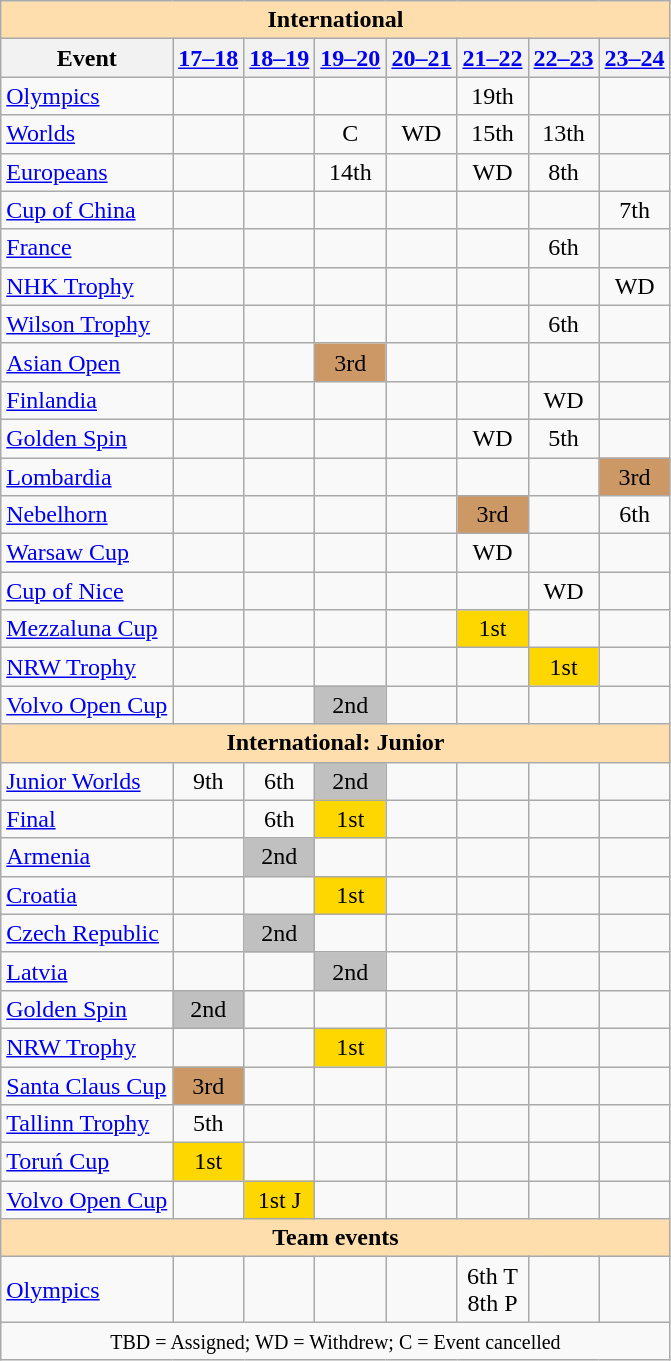<table class="wikitable" style="text-align:center">
<tr>
<th style="background-color: #ffdead; " colspan=8 align=center>International</th>
</tr>
<tr>
<th>Event</th>
<th><a href='#'>17–18</a></th>
<th><a href='#'>18–19</a></th>
<th><a href='#'>19–20</a></th>
<th><a href='#'>20–21</a></th>
<th><a href='#'>21–22</a></th>
<th><a href='#'>22–23</a></th>
<th><a href='#'>23–24</a></th>
</tr>
<tr>
<td align=left><a href='#'>Olympics</a></td>
<td></td>
<td></td>
<td></td>
<td></td>
<td>19th</td>
<td></td>
<td></td>
</tr>
<tr>
<td align=left><a href='#'>Worlds</a></td>
<td></td>
<td></td>
<td>C</td>
<td>WD</td>
<td>15th</td>
<td>13th</td>
<td></td>
</tr>
<tr>
<td align=left><a href='#'>Europeans</a></td>
<td></td>
<td></td>
<td>14th</td>
<td></td>
<td>WD</td>
<td>8th</td>
<td></td>
</tr>
<tr>
<td align=left> <a href='#'>Cup of China</a></td>
<td></td>
<td></td>
<td></td>
<td></td>
<td></td>
<td></td>
<td>7th</td>
</tr>
<tr>
<td align=left> <a href='#'>France</a></td>
<td></td>
<td></td>
<td></td>
<td></td>
<td></td>
<td>6th</td>
<td></td>
</tr>
<tr>
<td align=left> <a href='#'>NHK Trophy</a></td>
<td></td>
<td></td>
<td></td>
<td></td>
<td></td>
<td></td>
<td>WD</td>
</tr>
<tr>
<td align=left> <a href='#'>Wilson Trophy</a></td>
<td></td>
<td></td>
<td></td>
<td></td>
<td></td>
<td>6th</td>
<td></td>
</tr>
<tr>
<td align=left> <a href='#'>Asian Open</a></td>
<td></td>
<td></td>
<td bgcolor=cc9966>3rd</td>
<td></td>
<td></td>
<td></td>
<td></td>
</tr>
<tr>
<td align=left> <a href='#'>Finlandia</a></td>
<td></td>
<td></td>
<td></td>
<td></td>
<td></td>
<td>WD</td>
<td></td>
</tr>
<tr>
<td align=left> <a href='#'>Golden Spin</a></td>
<td></td>
<td></td>
<td></td>
<td></td>
<td>WD</td>
<td>5th</td>
<td></td>
</tr>
<tr>
<td align=left> <a href='#'>Lombardia</a></td>
<td></td>
<td></td>
<td></td>
<td></td>
<td></td>
<td></td>
<td bgcolor=cc9966>3rd</td>
</tr>
<tr>
<td align=left> <a href='#'>Nebelhorn</a></td>
<td></td>
<td></td>
<td></td>
<td></td>
<td bgcolor=cc9966>3rd</td>
<td></td>
<td>6th</td>
</tr>
<tr>
<td align=left> <a href='#'>Warsaw Cup</a></td>
<td></td>
<td></td>
<td></td>
<td></td>
<td>WD</td>
<td></td>
<td></td>
</tr>
<tr>
<td align=left><a href='#'>Cup of Nice</a></td>
<td></td>
<td></td>
<td></td>
<td></td>
<td></td>
<td>WD</td>
<td></td>
</tr>
<tr>
<td align=left><a href='#'>Mezzaluna Cup</a></td>
<td></td>
<td></td>
<td></td>
<td></td>
<td bgcolor=gold>1st</td>
<td></td>
<td></td>
</tr>
<tr>
<td align=left><a href='#'>NRW Trophy</a></td>
<td></td>
<td></td>
<td></td>
<td></td>
<td></td>
<td bgcolor=gold>1st</td>
<td></td>
</tr>
<tr>
<td align=left><a href='#'>Volvo Open Cup</a></td>
<td></td>
<td></td>
<td bgcolor=silver>2nd</td>
<td></td>
<td></td>
<td></td>
<td></td>
</tr>
<tr>
<th style="background-color: #ffdead; " colspan=8 align=center>International: Junior</th>
</tr>
<tr>
<td align=left><a href='#'>Junior Worlds</a></td>
<td>9th</td>
<td>6th</td>
<td bgcolor=silver>2nd</td>
<td></td>
<td></td>
<td></td>
<td></td>
</tr>
<tr>
<td align=left> <a href='#'>Final</a></td>
<td></td>
<td>6th</td>
<td bgcolor=gold>1st</td>
<td></td>
<td></td>
<td></td>
<td></td>
</tr>
<tr>
<td align=left> <a href='#'>Armenia</a></td>
<td></td>
<td bgcolor=silver>2nd</td>
<td></td>
<td></td>
<td></td>
<td></td>
<td></td>
</tr>
<tr>
<td align=left> <a href='#'>Croatia</a></td>
<td></td>
<td></td>
<td bgcolor=gold>1st</td>
<td></td>
<td></td>
<td></td>
<td></td>
</tr>
<tr>
<td align=left> <a href='#'>Czech Republic</a></td>
<td></td>
<td bgcolor=silver>2nd</td>
<td></td>
<td></td>
<td></td>
<td></td>
<td></td>
</tr>
<tr>
<td align=left> <a href='#'>Latvia</a></td>
<td></td>
<td></td>
<td bgcolor=silver>2nd</td>
<td></td>
<td></td>
<td></td>
<td></td>
</tr>
<tr>
<td align=left><a href='#'>Golden Spin</a></td>
<td bgcolor=silver>2nd</td>
<td></td>
<td></td>
<td></td>
<td></td>
<td></td>
<td></td>
</tr>
<tr>
<td align=left><a href='#'>NRW Trophy</a></td>
<td></td>
<td></td>
<td bgcolor=gold>1st</td>
<td></td>
<td></td>
<td></td>
<td></td>
</tr>
<tr>
<td align=left><a href='#'>Santa Claus Cup</a></td>
<td bgcolor=cc9966>3rd</td>
<td></td>
<td></td>
<td></td>
<td></td>
<td></td>
<td></td>
</tr>
<tr>
<td align=left><a href='#'>Tallinn Trophy</a></td>
<td>5th</td>
<td></td>
<td></td>
<td></td>
<td></td>
<td></td>
<td></td>
</tr>
<tr>
<td align=left><a href='#'>Toruń Cup</a></td>
<td bgcolor=gold>1st</td>
<td></td>
<td></td>
<td></td>
<td></td>
<td></td>
<td></td>
</tr>
<tr>
<td align=left><a href='#'>Volvo Open Cup</a></td>
<td></td>
<td bgcolor=gold>1st J</td>
<td></td>
<td></td>
<td></td>
<td></td>
<td></td>
</tr>
<tr>
<th colspan="8" style="background-color: #ffdead;">Team events</th>
</tr>
<tr>
<td align=left><a href='#'>Olympics</a></td>
<td></td>
<td></td>
<td></td>
<td></td>
<td>6th T <br> 8th P</td>
<td></td>
<td></td>
</tr>
<tr>
<td colspan=8 align=center><small> TBD = Assigned; WD = Withdrew; C = Event cancelled </small></td>
</tr>
</table>
